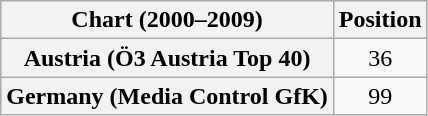<table class="wikitable plainrowheaders">
<tr>
<th>Chart (2000–2009)</th>
<th>Position</th>
</tr>
<tr>
<th scope="row">Austria (Ö3 Austria Top 40)</th>
<td align="center">36</td>
</tr>
<tr>
<th scope="row">Germany (Media Control GfK)</th>
<td align="center">99</td>
</tr>
</table>
